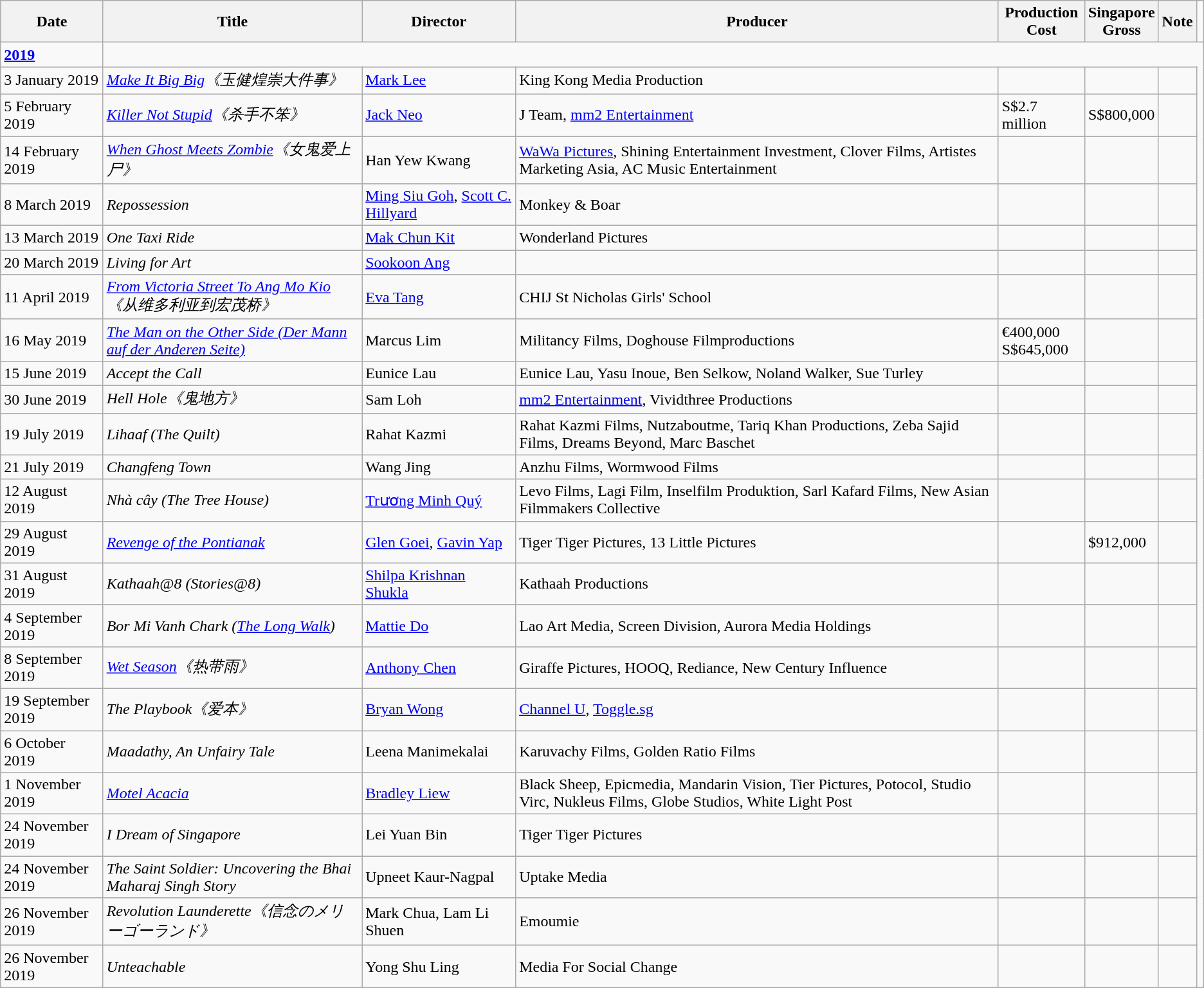<table class="wikitable sortable">
<tr>
<th>Date</th>
<th>Title</th>
<th>Director</th>
<th>Producer</th>
<th>Production<br> Cost</th>
<th>Singapore<br> Gross</th>
<th>Note</th>
<td></td>
</tr>
<tr>
<td><strong><a href='#'>2019</a></strong></td>
</tr>
<tr>
<td>3 January 2019</td>
<td><em><a href='#'>Make It Big Big</a>《玉健煌崇大件事》</em></td>
<td><a href='#'>Mark Lee</a></td>
<td>King Kong Media Production</td>
<td></td>
<td></td>
<td></td>
</tr>
<tr>
<td>5 February 2019</td>
<td><em><a href='#'>Killer Not Stupid</a>《杀手不笨》</em></td>
<td><a href='#'>Jack Neo</a></td>
<td>J Team, <a href='#'>mm2 Entertainment</a></td>
<td>S$2.7 million</td>
<td>S$800,000</td>
<td></td>
</tr>
<tr>
<td>14 February 2019</td>
<td><em><a href='#'>When Ghost Meets Zombie</a>《女鬼爱上尸》</em></td>
<td>Han Yew Kwang</td>
<td><a href='#'>WaWa Pictures</a>, Shining Entertainment Investment, Clover Films, Artistes Marketing Asia, AC Music Entertainment</td>
<td></td>
<td></td>
<td></td>
</tr>
<tr>
<td>8 March 2019</td>
<td><em>Repossession</em></td>
<td><a href='#'>Ming Siu Goh</a>, <a href='#'>Scott C. Hillyard</a></td>
<td>Monkey & Boar</td>
<td></td>
<td></td>
<td><em></em></td>
</tr>
<tr>
<td>13 March 2019</td>
<td><em>One Taxi Ride</em></td>
<td><a href='#'>Mak Chun Kit</a></td>
<td>Wonderland Pictures</td>
<td></td>
<td></td>
<td></td>
</tr>
<tr>
<td>20 March 2019</td>
<td><em>Living for Art</em></td>
<td><a href='#'>Sookoon Ang</a></td>
<td></td>
<td></td>
<td></td>
<td><em></em></td>
</tr>
<tr>
<td>11 April 2019</td>
<td><em><a href='#'>From Victoria Street To Ang Mo Kio</a>《从维多利亚到宏茂桥》</em></td>
<td><a href='#'>Eva Tang</a></td>
<td>CHIJ St Nicholas Girls' School</td>
<td></td>
<td></td>
<td><em></em></td>
</tr>
<tr>
<td>16 May 2019</td>
<td><em><a href='#'>The Man on the Other Side (Der Mann auf der Anderen Seite)</a></em></td>
<td>Marcus Lim</td>
<td>Militancy Films, Doghouse Filmproductions</td>
<td>€400,000<br>S$645,000</td>
<td></td>
<td><em></em></td>
</tr>
<tr>
<td>15 June 2019</td>
<td><em>Accept the Call</em></td>
<td>Eunice Lau</td>
<td>Eunice Lau, Yasu Inoue, Ben Selkow, Noland Walker, Sue Turley</td>
<td></td>
<td></td>
<td><em></em></td>
</tr>
<tr>
<td>30 June 2019</td>
<td><em>Hell Hole《⿁地⽅》</em></td>
<td>Sam Loh</td>
<td><a href='#'>mm2 Entertainment</a>, Vividthree Productions</td>
<td></td>
<td></td>
<td></td>
</tr>
<tr>
<td>19 July 2019</td>
<td><em>Lihaaf (The Quilt)</em></td>
<td>Rahat Kazmi</td>
<td>Rahat Kazmi Films, Nutzaboutme, Tariq Khan Productions, Zeba Sajid Films, Dreams Beyond, Marc Baschet</td>
<td></td>
<td></td>
<td></td>
</tr>
<tr>
<td>21 July 2019</td>
<td><em>Changfeng Town</em></td>
<td>Wang Jing</td>
<td>Anzhu Films, Wormwood Films</td>
<td></td>
<td></td>
<td></td>
</tr>
<tr>
<td>12 August 2019</td>
<td><em>Nhà cây (The Tree House)</em></td>
<td><a href='#'>Trương Minh Quý</a></td>
<td>Levo Films, Lagi Film, Inselfilm Produktion, Sarl Kafard Films, New Asian Filmmakers Collective</td>
<td></td>
<td></td>
<td></td>
</tr>
<tr>
<td>29 August 2019</td>
<td><em><a href='#'>Revenge of the Pontianak</a></em></td>
<td><a href='#'>Glen Goei</a>, <a href='#'>Gavin Yap</a></td>
<td>Tiger Tiger Pictures, 13 Little Pictures</td>
<td></td>
<td>$912,000</td>
<td></td>
</tr>
<tr>
<td>31 August 2019</td>
<td><em>Kathaah@8 (Stories@8)</em></td>
<td><a href='#'>Shilpa Krishnan Shukla</a></td>
<td>Kathaah Productions</td>
<td></td>
<td></td>
<td></td>
</tr>
<tr>
<td>4 September 2019</td>
<td><em>Bor Mi Vanh Chark (<a href='#'>The Long Walk</a>)</em></td>
<td><a href='#'>Mattie Do</a></td>
<td>Lao Art Media, Screen Division, Aurora Media Holdings</td>
<td></td>
<td></td>
<td></td>
</tr>
<tr>
<td>8 September 2019</td>
<td><em><a href='#'>Wet Season</a>《热带雨》</em></td>
<td><a href='#'>Anthony Chen</a></td>
<td>Giraffe Pictures, HOOQ, Rediance, New Century Influence</td>
<td></td>
<td></td>
<td></td>
</tr>
<tr>
<td>19 September 2019</td>
<td><em>The Playbook《爱本》</em></td>
<td><a href='#'>Bryan Wong</a></td>
<td><a href='#'>Channel U</a>, <a href='#'>Toggle.sg</a></td>
<td></td>
<td></td>
<td></td>
</tr>
<tr>
<td>6 October 2019</td>
<td><em>Maadathy, An Unfairy Tale</em></td>
<td>Leena Manimekalai</td>
<td>Karuvachy Films, Golden Ratio Films</td>
<td></td>
<td></td>
<td></td>
</tr>
<tr>
<td>1 November 2019</td>
<td><em><a href='#'>Motel Acacia</a></em></td>
<td><a href='#'>Bradley Liew</a></td>
<td>Black Sheep, Epicmedia, Mandarin Vision, Tier Pictures, Potocol, Studio Virc, Nukleus Films, Globe Studios, White Light Post</td>
<td></td>
<td></td>
<td></td>
</tr>
<tr>
<td>24 November 2019</td>
<td><em>I Dream of Singapore</em></td>
<td>Lei Yuan Bin</td>
<td>Tiger Tiger Pictures</td>
<td></td>
<td></td>
<td></td>
</tr>
<tr>
<td>24 November 2019</td>
<td><em>The Saint Soldier: Uncovering the Bhai Maharaj Singh Story</em></td>
<td>Upneet Kaur-Nagpal</td>
<td>Uptake Media</td>
<td></td>
<td></td>
<td></td>
</tr>
<tr>
<td>26 November 2019</td>
<td><em>Revolution Launderette《信念のメリーゴーランド》</em></td>
<td>Mark Chua, Lam Li Shuen</td>
<td>Emoumie</td>
<td></td>
<td></td>
<td></td>
</tr>
<tr>
<td>26 November 2019</td>
<td><em>Unteachable</em></td>
<td>Yong Shu Ling</td>
<td>Media For Social Change</td>
<td></td>
<td></td>
<td></td>
</tr>
</table>
